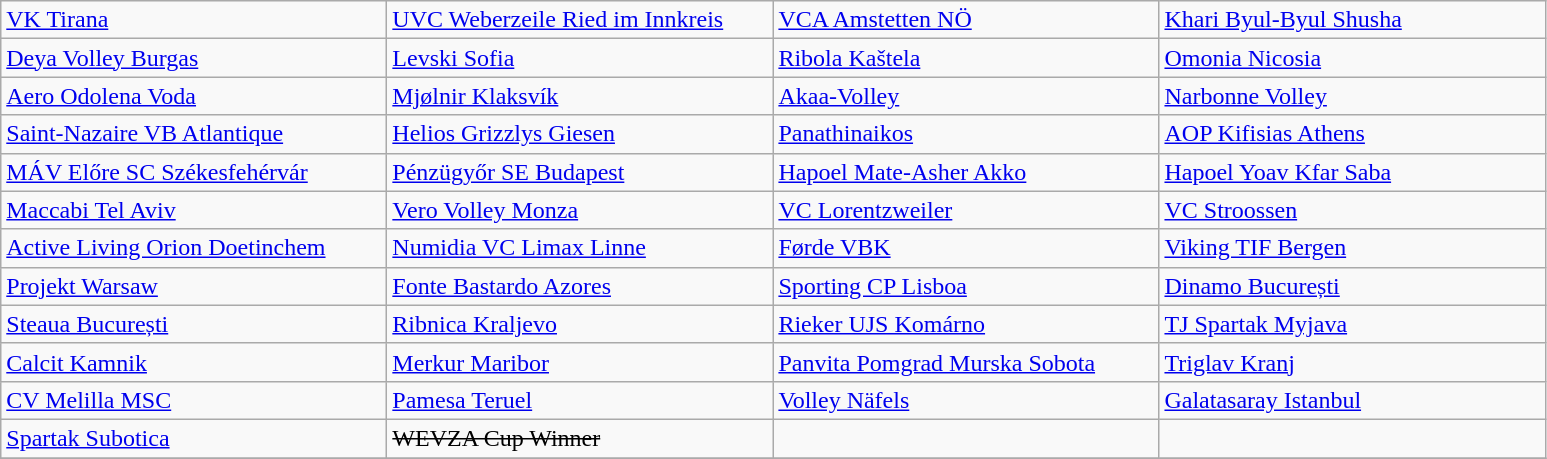<table class="wikitable">
<tr>
<td width=250px> <a href='#'>VK Tirana</a></td>
<td width=250px> <a href='#'>UVC Weberzeile Ried im Innkreis</a></td>
<td width=250px> <a href='#'>VCA Amstetten NÖ</a></td>
<td width=250px> <a href='#'>Khari Byul-Byul Shusha</a></td>
</tr>
<tr>
<td> <a href='#'>Deya Volley Burgas</a></td>
<td> <a href='#'>Levski Sofia</a></td>
<td> <a href='#'>Ribola Kaštela</a></td>
<td> <a href='#'>Omonia Nicosia</a></td>
</tr>
<tr>
<td> <a href='#'>Aero Odolena Voda</a></td>
<td> <a href='#'>Mjølnir Klaksvík</a></td>
<td> <a href='#'>Akaa-Volley</a></td>
<td> <a href='#'>Narbonne Volley</a></td>
</tr>
<tr>
<td> <a href='#'>Saint-Nazaire VB Atlantique</a></td>
<td> <a href='#'>Helios Grizzlys Giesen</a></td>
<td> <a href='#'>Panathinaikos</a></td>
<td> <a href='#'>AOP Kifisias Athens</a></td>
</tr>
<tr>
<td> <a href='#'>MÁV Előre SC Székesfehérvár</a></td>
<td> <a href='#'>Pénzügyőr SE Budapest</a></td>
<td> <a href='#'>Hapoel Mate-Asher Akko</a></td>
<td> <a href='#'>Hapoel Yoav Kfar Saba</a></td>
</tr>
<tr>
<td> <a href='#'>Maccabi Tel Aviv</a></td>
<td> <a href='#'>Vero Volley Monza</a></td>
<td> <a href='#'>VC Lorentzweiler</a></td>
<td> <a href='#'>VC Stroossen</a></td>
</tr>
<tr>
<td> <a href='#'>Active Living Orion Doetinchem</a></td>
<td> <a href='#'>Numidia VC Limax Linne</a></td>
<td> <a href='#'>Førde VBK</a></td>
<td> <a href='#'>Viking TIF Bergen</a></td>
</tr>
<tr>
<td> <a href='#'>Projekt Warsaw</a></td>
<td> <a href='#'>Fonte Bastardo Azores</a></td>
<td> <a href='#'>Sporting CP Lisboa</a></td>
<td> <a href='#'>Dinamo București</a></td>
</tr>
<tr>
<td> <a href='#'>Steaua București</a></td>
<td> <a href='#'>Ribnica Kraljevo</a></td>
<td> <a href='#'>Rieker UJS Komárno</a></td>
<td> <a href='#'>TJ Spartak Myjava</a></td>
</tr>
<tr>
<td> <a href='#'>Calcit Kamnik</a></td>
<td> <a href='#'>Merkur Maribor</a></td>
<td> <a href='#'>Panvita Pomgrad Murska Sobota</a></td>
<td> <a href='#'>Triglav Kranj</a></td>
</tr>
<tr>
<td> <a href='#'>CV Melilla MSC</a></td>
<td> <a href='#'>Pamesa Teruel</a></td>
<td> <a href='#'>Volley Näfels</a></td>
<td> <a href='#'>Galatasaray Istanbul</a></td>
</tr>
<tr>
<td> <a href='#'>Spartak Subotica</a></td>
<td> <s>WEVZA Cup Winner</s></td>
<td></td>
<td></td>
</tr>
<tr>
</tr>
</table>
